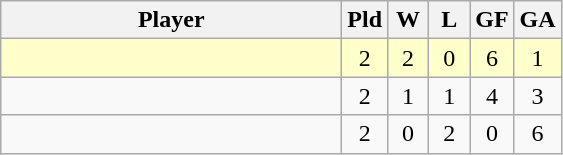<table class=wikitable style="text-align:center">
<tr>
<th width=220>Player</th>
<th width=20>Pld</th>
<th width=20>W</th>
<th width=20>L</th>
<th width=20>GF</th>
<th width=20>GA</th>
</tr>
<tr bgcolor=#ffffcc>
<td align=left></td>
<td>2</td>
<td>2</td>
<td>0</td>
<td>6</td>
<td>1</td>
</tr>
<tr>
<td align=left></td>
<td>2</td>
<td>1</td>
<td>1</td>
<td>4</td>
<td>3</td>
</tr>
<tr>
<td align=left></td>
<td>2</td>
<td>0</td>
<td>2</td>
<td>0</td>
<td>6</td>
</tr>
</table>
